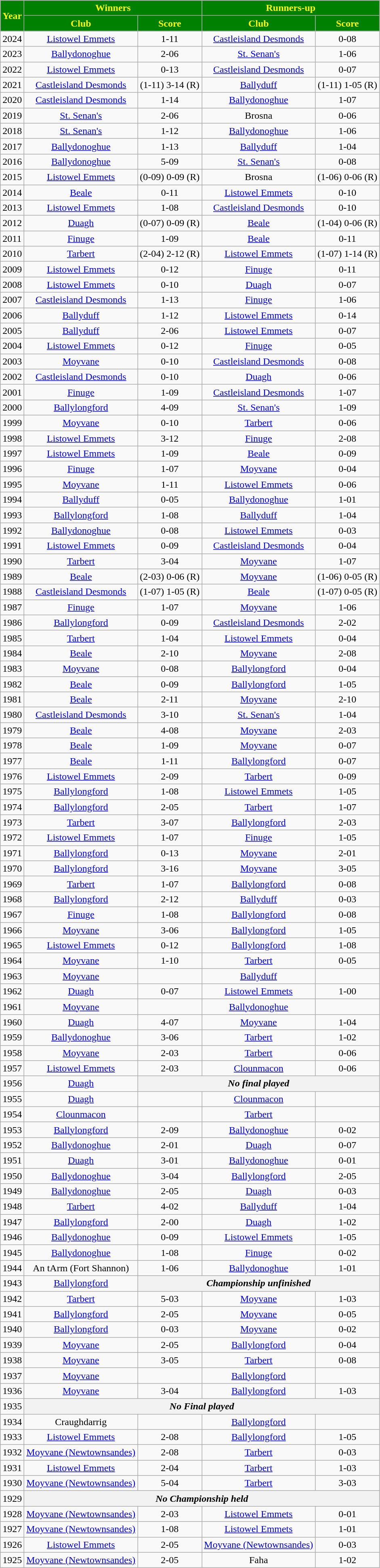<table class="wikitable sortable"style="text-align:center;">
<tr>
<th rowspan="2" style="background:green;color:yellow">Year</th>
<th colspan="2" style="background:green;color:yellow">Winners</th>
<th colspan="2" style="background:green;color:yellow">Runners-up</th>
</tr>
<tr>
<th style="background:green;color:yellow">Club</th>
<th style="background:green;color:yellow">Score</th>
<th style="background:green;color:yellow">Club</th>
<th style="background:green;color:yellow">Score</th>
</tr>
<tr>
<td>2024</td>
<td><a href='#'>Listowel Emmets</a></td>
<td>1-11</td>
<td><a href='#'>Castleisland Desmonds</a></td>
<td>0-08</td>
</tr>
<tr>
<td style="text-align:left">2023 </td>
<td><a href='#'>Ballydonoghue</a></td>
<td>2-06</td>
<td><a href='#'>St. Senan's</a></td>
<td>1-06</td>
</tr>
<tr>
<td style="text-align:left">2022 </td>
<td><a href='#'>Listowel Emmets</a></td>
<td>0-13</td>
<td><a href='#'>Castleisland Desmonds</a></td>
<td>0-07</td>
</tr>
<tr>
<td style="text-align:left">2021 </td>
<td><a href='#'>Castleisland Desmonds</a></td>
<td>(1-11) 3-14 (R)</td>
<td><a href='#'>Ballyduff</a></td>
<td>(1-11) 1-05 (R)</td>
</tr>
<tr>
<td style="text-align:left">2020 </td>
<td><a href='#'>Castleisland Desmonds</a></td>
<td>1-14</td>
<td><a href='#'>Ballydonoghue</a></td>
<td>1-07</td>
</tr>
<tr>
<td style="text-align:left">2019 </td>
<td><a href='#'>St. Senan's</a></td>
<td>2-06</td>
<td>Brosna</td>
<td>0-06</td>
</tr>
<tr>
<td style="text-align:left">2018 </td>
<td><a href='#'>St. Senan's</a></td>
<td>1-12</td>
<td><a href='#'>Ballydonoghue</a></td>
<td>1-06</td>
</tr>
<tr>
<td style="text-align:left">2017 </td>
<td><a href='#'>Ballydonoghue</a></td>
<td>1-13</td>
<td><a href='#'>Ballyduff</a></td>
<td>1-04</td>
</tr>
<tr>
<td style="text-align:left">2016 </td>
<td><a href='#'>Ballydonoghue</a></td>
<td>5-09</td>
<td><a href='#'>St. Senan's</a></td>
<td>0-08</td>
</tr>
<tr>
<td style="text-align:left">2015 </td>
<td><a href='#'>Listowel Emmets</a></td>
<td>(0-09) 0-09 (R)</td>
<td>Brosna</td>
<td>(1-06) 0-06 (R)</td>
</tr>
<tr>
<td style="text-align:left">2014 </td>
<td><a href='#'>Beale</a></td>
<td>0-11</td>
<td><a href='#'>Listowel Emmets</a></td>
<td>0-10</td>
</tr>
<tr>
<td style="text-align:left">2013 </td>
<td><a href='#'>Listowel Emmets</a></td>
<td>1-08</td>
<td><a href='#'>Castleisland Desmonds</a></td>
<td>0-10</td>
</tr>
<tr>
<td style="text-align:left">2012 </td>
<td><a href='#'>Duagh</a></td>
<td>(0-07) 0-09 (R)</td>
<td><a href='#'>Beale</a></td>
<td>(1-04) 0-06 (R)</td>
</tr>
<tr>
<td style="text-align:left">2011 </td>
<td><a href='#'>Finuge</a></td>
<td>1-09</td>
<td><a href='#'>Beale</a></td>
<td>0-11</td>
</tr>
<tr>
<td style="text-align:left">2010 </td>
<td><a href='#'>Tarbert</a></td>
<td>(2-04) 2-12 (R)</td>
<td><a href='#'>Listowel Emmets</a></td>
<td>(1-07) 1-14 (R)</td>
</tr>
<tr>
<td style="text-align:left">2009</td>
<td><a href='#'>Listowel Emmets</a></td>
<td>0-12</td>
<td><a href='#'>Finuge</a></td>
<td>0-11</td>
</tr>
<tr>
<td style="text-align:left">2008</td>
<td><a href='#'>Listowel Emmets</a></td>
<td>0-10</td>
<td><a href='#'>Duagh</a></td>
<td>0-07</td>
</tr>
<tr>
<td style="text-align:left">2007</td>
<td><a href='#'>Castleisland Desmonds</a></td>
<td>1-13</td>
<td><a href='#'>Finuge</a></td>
<td>1-06</td>
</tr>
<tr>
<td style="text-align:left">2006</td>
<td><a href='#'>Ballyduff</a></td>
<td>1-12</td>
<td><a href='#'>Listowel Emmets</a></td>
<td>0-14</td>
</tr>
<tr>
<td style="text-align:left">2005</td>
<td><a href='#'>Ballyduff</a></td>
<td>2-06</td>
<td><a href='#'>Listowel Emmets</a></td>
<td>0-07</td>
</tr>
<tr>
<td style="text-align:left">2004</td>
<td><a href='#'>Listowel Emmets</a></td>
<td>0-12</td>
<td><a href='#'>Finuge</a></td>
<td>0-05</td>
</tr>
<tr>
<td style="text-align:left">2003</td>
<td><a href='#'>Moyvane</a></td>
<td>0-10</td>
<td><a href='#'>Castleisland Desmonds</a></td>
<td>0-08</td>
</tr>
<tr>
<td style="text-align:left">2002</td>
<td><a href='#'>Castleisland Desmonds</a></td>
<td>0-10</td>
<td><a href='#'>Duagh</a></td>
<td>0-06</td>
</tr>
<tr>
<td style="text-align:left">2001</td>
<td><a href='#'>Finuge</a></td>
<td>1-09</td>
<td><a href='#'>Castleisland Desmonds</a></td>
<td>1-07</td>
</tr>
<tr>
<td style="text-align:left">2000</td>
<td><a href='#'>Ballylongford</a></td>
<td>4-09</td>
<td><a href='#'>St. Senan's</a></td>
<td>1-09</td>
</tr>
<tr>
<td style="text-align:left">1999</td>
<td><a href='#'>Moyvane</a></td>
<td>0-10</td>
<td><a href='#'>Tarbert</a></td>
<td>0-06</td>
</tr>
<tr>
<td style="text-align:left">1998</td>
<td><a href='#'>Listowel Emmets</a></td>
<td>3-12</td>
<td><a href='#'>Finuge</a></td>
<td>2-08</td>
</tr>
<tr>
<td style="text-align:left">1997</td>
<td><a href='#'>Listowel Emmets</a></td>
<td>1-09</td>
<td><a href='#'>Beale</a></td>
<td>0-09</td>
</tr>
<tr>
<td style="text-align:left">1996</td>
<td><a href='#'>Finuge</a></td>
<td>1-07</td>
<td><a href='#'>Moyvane</a></td>
<td>0-04</td>
</tr>
<tr>
<td style="text-align:left">1995</td>
<td><a href='#'>Moyvane</a></td>
<td>1-11</td>
<td><a href='#'>Listowel Emmets</a></td>
<td>0-06</td>
</tr>
<tr>
<td style="text-align:left">1994</td>
<td><a href='#'>Ballyduff</a></td>
<td>0-05</td>
<td><a href='#'>Ballydonoghue</a></td>
<td>1-01</td>
</tr>
<tr>
<td style="text-align:left">1993</td>
<td><a href='#'>Ballylongford</a></td>
<td>1-08</td>
<td><a href='#'>Ballyduff</a></td>
<td>1-04</td>
</tr>
<tr>
<td style="text-align:left">1992</td>
<td><a href='#'>Ballydonoghue</a></td>
<td>0-08</td>
<td><a href='#'>Listowel Emmets</a></td>
<td>0-03</td>
</tr>
<tr>
<td style="text-align:left">1991</td>
<td><a href='#'>Listowel Emmets</a></td>
<td>0-09</td>
<td><a href='#'>Castleisland Desmonds</a></td>
<td>0-04</td>
</tr>
<tr>
<td style="text-align:left">1990</td>
<td><a href='#'>Tarbert</a></td>
<td>3-04</td>
<td><a href='#'>Moyvane</a></td>
<td>1-07</td>
</tr>
<tr>
<td style="text-align:left">1989</td>
<td><a href='#'>Beale</a></td>
<td>(2-03) 0-06 (R)</td>
<td><a href='#'>Moyvane</a></td>
<td>(1-06) 0-05 (R)</td>
</tr>
<tr>
<td style="text-align:left">1988</td>
<td><a href='#'>Castleisland Desmonds</a></td>
<td>(1-07) 1-05 (R)</td>
<td><a href='#'>Beale</a></td>
<td>(1-07) 0-05 (R)</td>
</tr>
<tr>
<td style="text-align:left">1987</td>
<td><a href='#'>Finuge</a></td>
<td>1-07</td>
<td><a href='#'>Moyvane</a></td>
<td>1-06</td>
</tr>
<tr>
<td style="text-align:left">1986</td>
<td><a href='#'>Ballylongford</a></td>
<td>0-09</td>
<td><a href='#'>Castleisland Desmonds</a></td>
<td>2-02</td>
</tr>
<tr>
<td style="text-align:left">1985</td>
<td><a href='#'>Tarbert</a></td>
<td>1-04</td>
<td><a href='#'>Listowel Emmets</a></td>
<td>0-04</td>
</tr>
<tr>
<td style="text-align:left">1984</td>
<td><a href='#'>Beale</a></td>
<td>2-10</td>
<td><a href='#'>Moyvane</a></td>
<td>2-08</td>
</tr>
<tr>
<td style="text-align:left">1983</td>
<td><a href='#'>Moyvane</a></td>
<td>0-08</td>
<td><a href='#'>Ballylongford</a></td>
<td>0-04</td>
</tr>
<tr>
<td style="text-align:left">1982</td>
<td><a href='#'>Beale</a></td>
<td>0-09</td>
<td><a href='#'>Ballylongford</a></td>
<td>1-05</td>
</tr>
<tr>
<td style="text-align:left">1981</td>
<td><a href='#'>Beale</a></td>
<td>2-11</td>
<td><a href='#'>Moyvane</a></td>
<td>2-10</td>
</tr>
<tr>
<td style="text-align:left">1980</td>
<td><a href='#'>Castleisland Desmonds</a></td>
<td>3-10</td>
<td><a href='#'>St. Senan's</a></td>
<td>1-04</td>
</tr>
<tr>
<td style="text-align:left">1979</td>
<td><a href='#'>Beale</a></td>
<td>4-08</td>
<td><a href='#'>Moyvane</a></td>
<td>2-03</td>
</tr>
<tr>
<td style="text-align:left">1978</td>
<td><a href='#'>Beale</a></td>
<td>1-09</td>
<td><a href='#'>Moyvane</a></td>
<td>0-07</td>
</tr>
<tr>
<td style="text-align:left">1977</td>
<td><a href='#'>Beale</a></td>
<td>1-11</td>
<td><a href='#'>Ballylongford</a></td>
<td>0-07</td>
</tr>
<tr>
<td style="text-align:left">1976</td>
<td><a href='#'>Listowel Emmets</a></td>
<td>2-09</td>
<td><a href='#'>Tarbert</a></td>
<td>0-09</td>
</tr>
<tr>
<td style="text-align:left">1975</td>
<td><a href='#'>Ballylongford</a></td>
<td>1-08</td>
<td><a href='#'>Listowel Emmets</a></td>
<td>1-05</td>
</tr>
<tr>
<td style="text-align:left">1974</td>
<td><a href='#'>Ballylongford</a></td>
<td>2-05</td>
<td><a href='#'>Tarbert</a></td>
<td>1-07</td>
</tr>
<tr>
<td style="text-align:left">1973</td>
<td><a href='#'>Tarbert</a></td>
<td>3-07</td>
<td><a href='#'>Ballylongford</a></td>
<td>2-03</td>
</tr>
<tr>
<td style="text-align:left">1972</td>
<td><a href='#'>Listowel Emmets</a></td>
<td>1-07</td>
<td><a href='#'>Finuge</a></td>
<td>1-05</td>
</tr>
<tr>
<td style="text-align:left">1971</td>
<td><a href='#'>Ballylongford</a></td>
<td>0-13</td>
<td><a href='#'>Moyvane</a></td>
<td>2-01</td>
</tr>
<tr>
<td style="text-align:left">1970</td>
<td><a href='#'>Ballylongford</a></td>
<td>3-16</td>
<td><a href='#'>Moyvane</a></td>
<td>3-05</td>
</tr>
<tr>
<td style="text-align:left">1969</td>
<td><a href='#'>Tarbert</a></td>
<td>1-07</td>
<td><a href='#'>Ballylongford</a></td>
<td>0-08</td>
</tr>
<tr>
<td style="text-align:left">1968</td>
<td><a href='#'>Ballylongford</a></td>
<td>2-12</td>
<td><a href='#'>Ballyduff</a></td>
<td>0-03</td>
</tr>
<tr>
<td style="text-align:left">1967</td>
<td><a href='#'>Finuge</a></td>
<td>1-08</td>
<td><a href='#'>Ballylongford</a></td>
<td>0-08</td>
</tr>
<tr>
<td style="text-align:left">1966</td>
<td><a href='#'>Moyvane</a></td>
<td>3-06</td>
<td><a href='#'>Ballylongford</a></td>
<td>1-05</td>
</tr>
<tr>
<td style="text-align:left">1965</td>
<td><a href='#'>Listowel Emmets</a></td>
<td>0-12</td>
<td><a href='#'>Ballylongford</a></td>
<td>1-08</td>
</tr>
<tr>
<td style="text-align:left">1964</td>
<td><a href='#'>Moyvane</a></td>
<td>1-10</td>
<td><a href='#'>Tarbert</a></td>
<td>0-05</td>
</tr>
<tr>
<td style="text-align:left">1963</td>
<td><a href='#'>Moyvane</a></td>
<td></td>
<td><a href='#'>Ballyduff</a></td>
<td></td>
</tr>
<tr>
<td style="text-align:left">1962</td>
<td><a href='#'>Duagh</a></td>
<td>0-07</td>
<td><a href='#'>Listowel Emmets</a></td>
<td>1-00</td>
</tr>
<tr>
<td style="text-align:left">1961</td>
<td><a href='#'>Moyvane</a></td>
<td></td>
<td><a href='#'>Ballydonoghue</a></td>
<td></td>
</tr>
<tr>
<td style="text-align:left">1960</td>
<td><a href='#'>Duagh</a></td>
<td>4-07</td>
<td><a href='#'>Moyvane</a></td>
<td>1-04</td>
</tr>
<tr>
<td style="text-align:left">1959</td>
<td><a href='#'>Ballydonoghue</a></td>
<td>3-06</td>
<td><a href='#'>Tarbert</a></td>
<td>1-02</td>
</tr>
<tr>
<td style="text-align:left">1958</td>
<td><a href='#'>Moyvane</a></td>
<td>2-03</td>
<td><a href='#'>Tarbert</a></td>
<td>0-06</td>
</tr>
<tr>
<td style="text-align:left">1957</td>
<td><a href='#'>Listowel Emmets</a></td>
<td>2-03</td>
<td><a href='#'>Clounmacon</a></td>
<td>0-06</td>
</tr>
<tr>
<td style="text-align:left">1956</td>
<td><a href='#'>Duagh</a></td>
<th colspan=3><em>No final played</em></th>
</tr>
<tr>
<td style="text-align:left">1955</td>
<td><a href='#'>Duagh</a></td>
<td></td>
<td><a href='#'>Clounmacon</a></td>
<td></td>
</tr>
<tr>
<td style="text-align:left">1954</td>
<td><a href='#'>Clounmacon</a></td>
<td></td>
<td><a href='#'>Tarbert</a></td>
<td></td>
</tr>
<tr>
<td style="text-align:left">1953</td>
<td><a href='#'>Ballylongford</a></td>
<td>2-09</td>
<td><a href='#'>Ballydonoghue</a></td>
<td>0-02</td>
</tr>
<tr>
<td style="text-align:left">1952</td>
<td><a href='#'>Ballydonoghue</a></td>
<td>2-01</td>
<td><a href='#'>Duagh</a></td>
<td>0-07</td>
</tr>
<tr>
<td style="text-align:left">1951</td>
<td><a href='#'>Duagh</a></td>
<td>3-01</td>
<td><a href='#'>Ballydonoghue</a></td>
<td>0-01</td>
</tr>
<tr>
<td style="text-align:left">1950</td>
<td><a href='#'>Ballydonoghue</a></td>
<td>3-04</td>
<td><a href='#'>Ballylongford</a></td>
<td>2-05</td>
</tr>
<tr>
<td style="text-align:left">1949</td>
<td><a href='#'>Ballydonoghue</a></td>
<td>2-05</td>
<td><a href='#'>Duagh</a></td>
<td>0-03</td>
</tr>
<tr>
<td style="text-align:left">1948</td>
<td><a href='#'>Tarbert</a></td>
<td>4-02</td>
<td><a href='#'>Ballyduff</a></td>
<td>1-04</td>
</tr>
<tr>
<td style="text-align:left">1947</td>
<td><a href='#'>Ballylongford</a></td>
<td>2-00</td>
<td><a href='#'>Duagh</a></td>
<td>1-02</td>
</tr>
<tr>
<td style="text-align:left">1946</td>
<td><a href='#'>Ballydonoghue</a></td>
<td>0-09</td>
<td><a href='#'>Listowel Emmets</a></td>
<td>1-05</td>
</tr>
<tr>
<td style="text-align:left">1945</td>
<td><a href='#'>Ballydonoghue</a></td>
<td>1-08</td>
<td><a href='#'>Finuge</a></td>
<td>0-02</td>
</tr>
<tr>
<td style="text-align:left">1944</td>
<td>An tArm (Fort Shannon)</td>
<td>1-06</td>
<td><a href='#'>Ballydonoghue</a></td>
<td>1-01</td>
</tr>
<tr>
<td style="text-align:left">1943</td>
<td><a href='#'>Ballylongford</a></td>
<th colspan=3><em>Championship unfinished</em></th>
</tr>
<tr>
<td style="text-align:left">1942</td>
<td><a href='#'>Tarbert</a></td>
<td>5-03</td>
<td><a href='#'>Moyvane</a></td>
<td>1-03</td>
</tr>
<tr>
<td style="text-align:left">1941</td>
<td><a href='#'>Ballylongford</a></td>
<td>2-05</td>
<td><a href='#'>Moyvane</a></td>
<td>0-05</td>
</tr>
<tr>
<td style="text-align:left">1940</td>
<td><a href='#'>Ballylongford</a></td>
<td>0-03</td>
<td><a href='#'>Moyvane</a></td>
<td>0-02</td>
</tr>
<tr>
<td style="text-align:left">1939</td>
<td><a href='#'>Moyvane</a></td>
<td>2-05</td>
<td><a href='#'>Ballylongford</a></td>
<td>0-04</td>
</tr>
<tr>
<td style="text-align:left">1938</td>
<td><a href='#'>Moyvane</a></td>
<td>3-05</td>
<td><a href='#'>Tarbert</a></td>
<td>0-08</td>
</tr>
<tr>
<td style="text-align:left">1937</td>
<td><a href='#'>Moyvane</a></td>
<td></td>
<td><a href='#'>Ballylongford</a></td>
<td></td>
</tr>
<tr>
<td style="text-align:left">1936</td>
<td><a href='#'>Moyvane</a></td>
<td>3-04</td>
<td><a href='#'>Ballylongford</a></td>
<td>1-03</td>
</tr>
<tr>
<td style="text-align:left">1935</td>
<th colspan=4><em>No Final played</em></th>
</tr>
<tr>
<td style="text-align:left">1934</td>
<td>Craughdarrig</td>
<td></td>
<td><a href='#'>Ballylongford</a></td>
<td></td>
</tr>
<tr>
<td style="text-align:left">1933</td>
<td><a href='#'>Listowel Emmets</a></td>
<td>2-08</td>
<td><a href='#'>Ballylongford</a></td>
<td>1-05</td>
</tr>
<tr>
<td style="text-align:left">1932</td>
<td><a href='#'>Moyvane (Newtownsandes)</a></td>
<td>2-08</td>
<td><a href='#'>Tarbert</a></td>
<td>0-03</td>
</tr>
<tr>
<td style="text-align:left">1931</td>
<td><a href='#'>Listowel Emmets</a></td>
<td>2-04</td>
<td><a href='#'>Tarbert</a></td>
<td>1-03</td>
</tr>
<tr>
<td style="text-align:left">1930</td>
<td><a href='#'>Moyvane (Newtownsandes)</a></td>
<td>5-04</td>
<td><a href='#'>Tarbert</a></td>
<td>3-03</td>
</tr>
<tr>
<td style="text-align:left">1929</td>
<th colspan=4><em>No Championship held</em></th>
</tr>
<tr>
<td style="text-align:left">1928</td>
<td><a href='#'>Moyvane (Newtownsandes)</a></td>
<td>2-03</td>
<td><a href='#'>Listowel Emmets</a></td>
<td>0-01</td>
</tr>
<tr>
<td style="text-align:left">1927</td>
<td><a href='#'>Moyvane (Newtownsandes)</a></td>
<td>1-08</td>
<td><a href='#'>Listowel Emmets</a></td>
<td>1-01</td>
</tr>
<tr>
<td style="text-align:left">1926</td>
<td><a href='#'>Listowel Emmets</a></td>
<td>2-05</td>
<td><a href='#'>Moyvane (Newtownsandes)</a></td>
<td>0-03</td>
</tr>
<tr>
<td style="text-align:left">1925</td>
<td><a href='#'>Moyvane (Newtownsandes)</a></td>
<td>2-05</td>
<td>Faha</td>
<td>1-02</td>
</tr>
</table>
